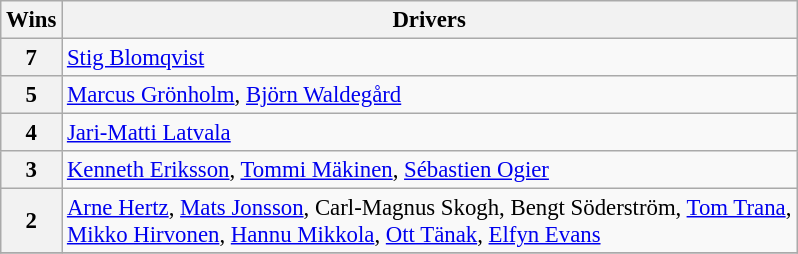<table class="wikitable" style="font-size: 95%;">
<tr>
<th>Wins</th>
<th>Drivers</th>
</tr>
<tr>
<th>7</th>
<td> <a href='#'>Stig Blomqvist</a></td>
</tr>
<tr>
<th>5</th>
<td> <a href='#'>Marcus Grönholm</a>,  <a href='#'>Björn Waldegård</a></td>
</tr>
<tr>
<th>4</th>
<td> <a href='#'>Jari-Matti Latvala</a></td>
</tr>
<tr>
<th>3</th>
<td> <a href='#'>Kenneth Eriksson</a>,  <a href='#'>Tommi Mäkinen</a>,  <a href='#'>Sébastien Ogier</a></td>
</tr>
<tr>
<th>2</th>
<td> <a href='#'>Arne Hertz</a>, <a href='#'>Mats Jonsson</a>, Carl-Magnus Skogh, Bengt Söderström, <a href='#'>Tom Trana</a>, <br>  <a href='#'>Mikko Hirvonen</a>, <a href='#'>Hannu Mikkola</a>,  <a href='#'>Ott Tänak</a>,  <a href='#'>Elfyn Evans</a></td>
</tr>
<tr>
</tr>
</table>
